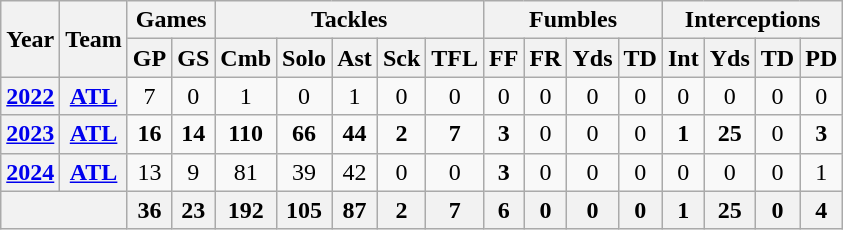<table class="wikitable" style="text-align:center;">
<tr>
<th rowspan="2">Year</th>
<th rowspan="2">Team</th>
<th colspan="2">Games</th>
<th colspan="5">Tackles</th>
<th colspan="4">Fumbles</th>
<th colspan="4">Interceptions</th>
</tr>
<tr>
<th>GP</th>
<th>GS</th>
<th>Cmb</th>
<th>Solo</th>
<th>Ast</th>
<th>Sck</th>
<th>TFL</th>
<th>FF</th>
<th>FR</th>
<th>Yds</th>
<th>TD</th>
<th>Int</th>
<th>Yds</th>
<th>TD</th>
<th>PD</th>
</tr>
<tr>
<th><a href='#'>2022</a></th>
<th><a href='#'>ATL</a></th>
<td>7</td>
<td>0</td>
<td>1</td>
<td>0</td>
<td>1</td>
<td>0</td>
<td>0</td>
<td>0</td>
<td>0</td>
<td>0</td>
<td>0</td>
<td>0</td>
<td>0</td>
<td>0</td>
<td>0</td>
</tr>
<tr>
<th><a href='#'>2023</a></th>
<th><a href='#'>ATL</a></th>
<td><strong>16</strong></td>
<td><strong>14</strong></td>
<td><strong>110</strong></td>
<td><strong>66</strong></td>
<td><strong>44</strong></td>
<td><strong>2</strong></td>
<td><strong>7</strong></td>
<td><strong>3</strong></td>
<td>0</td>
<td>0</td>
<td>0</td>
<td><strong>1</strong></td>
<td><strong>25</strong></td>
<td>0</td>
<td><strong>3</strong></td>
</tr>
<tr>
<th><a href='#'>2024</a></th>
<th><a href='#'>ATL</a></th>
<td>13</td>
<td>9</td>
<td>81</td>
<td>39</td>
<td>42</td>
<td>0</td>
<td>0</td>
<td><strong>3</strong></td>
<td>0</td>
<td>0</td>
<td>0</td>
<td>0</td>
<td>0</td>
<td>0</td>
<td>1</td>
</tr>
<tr>
<th colspan="2"></th>
<th>36</th>
<th>23</th>
<th>192</th>
<th>105</th>
<th>87</th>
<th>2</th>
<th>7</th>
<th>6</th>
<th>0</th>
<th>0</th>
<th>0</th>
<th>1</th>
<th>25</th>
<th>0</th>
<th>4</th>
</tr>
</table>
